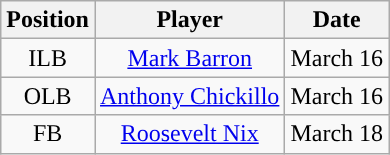<table class="wikitable" style="text-align:center">
<tr>
<th>Position</th>
<th>Player</th>
<th>Date</th>
</tr>
<tr>
<td>ILB</td>
<td><a href='#'>Mark Barron</a></td>
<td>March 16</td>
</tr>
<tr>
<td>OLB</td>
<td><a href='#'>Anthony Chickillo</a></td>
<td>March 16</td>
</tr>
<tr>
<td>FB</td>
<td><a href='#'>Roosevelt Nix</a></td>
<td>March 18</td>
</tr>
</table>
